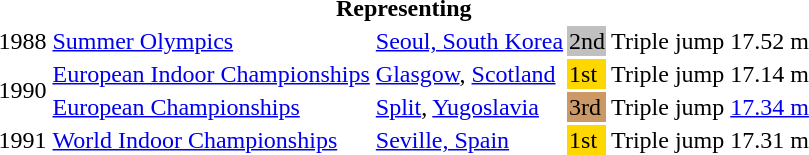<table>
<tr>
<th colspan="6">Representing </th>
</tr>
<tr>
<td>1988</td>
<td><a href='#'>Summer Olympics</a></td>
<td><a href='#'>Seoul, South Korea</a></td>
<td bgcolor="silver">2nd</td>
<td>Triple jump</td>
<td>17.52 m</td>
</tr>
<tr>
<td rowspan=2>1990</td>
<td><a href='#'>European Indoor Championships</a></td>
<td><a href='#'>Glasgow</a>, <a href='#'>Scotland</a></td>
<td bgcolor="gold">1st</td>
<td>Triple jump</td>
<td>17.14 m</td>
</tr>
<tr>
<td><a href='#'>European Championships</a></td>
<td><a href='#'>Split</a>, <a href='#'>Yugoslavia</a></td>
<td bgcolor="cc9966">3rd</td>
<td>Triple jump</td>
<td><a href='#'>17.34 m</a></td>
</tr>
<tr>
<td>1991</td>
<td><a href='#'>World Indoor Championships</a></td>
<td><a href='#'>Seville, Spain</a></td>
<td bgcolor="gold">1st</td>
<td>Triple jump</td>
<td>17.31 m</td>
</tr>
</table>
